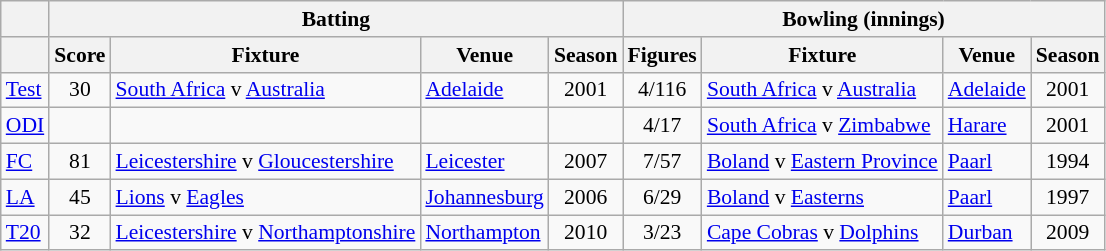<table class=wikitable style="font-size:90%">
<tr>
<th rowspan="1"></th>
<th colspan="4" rowspan="1">Batting</th>
<th colspan="4" rowspan="1">Bowling (innings)</th>
</tr>
<tr>
<th></th>
<th>Score</th>
<th>Fixture</th>
<th>Venue</th>
<th>Season</th>
<th>Figures</th>
<th>Fixture</th>
<th>Venue</th>
<th>Season</th>
</tr>
<tr>
<td><a href='#'>Test</a></td>
<td align="center">30</td>
<td><a href='#'>South Africa</a> v <a href='#'>Australia</a></td>
<td><a href='#'>Adelaide</a></td>
<td align="center">2001</td>
<td align="center">4/116</td>
<td><a href='#'>South Africa</a> v <a href='#'>Australia</a></td>
<td><a href='#'>Adelaide</a></td>
<td align="center">2001</td>
</tr>
<tr>
<td><a href='#'>ODI</a></td>
<td align="center"></td>
<td></td>
<td></td>
<td align="center"></td>
<td align="center">4/17</td>
<td><a href='#'>South Africa</a> v <a href='#'>Zimbabwe</a></td>
<td><a href='#'>Harare</a></td>
<td align="center">2001</td>
</tr>
<tr>
<td><a href='#'>FC</a></td>
<td align="center">81</td>
<td><a href='#'>Leicestershire</a> v <a href='#'>Gloucestershire</a></td>
<td><a href='#'>Leicester</a></td>
<td align="center">2007</td>
<td align="center">7/57</td>
<td><a href='#'>Boland</a> v <a href='#'>Eastern Province</a></td>
<td><a href='#'>Paarl</a></td>
<td align="center">1994</td>
</tr>
<tr>
<td><a href='#'>LA</a></td>
<td align="center">45</td>
<td><a href='#'>Lions</a> v <a href='#'>Eagles</a></td>
<td><a href='#'>Johannesburg</a></td>
<td align="center">2006</td>
<td align="center">6/29</td>
<td><a href='#'>Boland</a> v <a href='#'>Easterns</a></td>
<td><a href='#'>Paarl</a></td>
<td align="center">1997</td>
</tr>
<tr>
<td><a href='#'>T20</a></td>
<td align="center">32</td>
<td><a href='#'>Leicestershire</a> v <a href='#'>Northamptonshire</a></td>
<td><a href='#'>Northampton</a></td>
<td align="center">2010</td>
<td align="center">3/23</td>
<td><a href='#'>Cape Cobras</a> v <a href='#'>Dolphins</a></td>
<td><a href='#'>Durban</a></td>
<td align="center">2009</td>
</tr>
</table>
